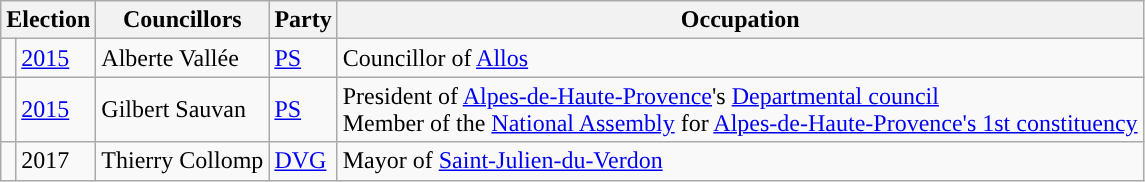<table class="wikitable">
<tr>
<th colspan="2">Election</th>
<th>Councillors</th>
<th>Party</th>
<th>Occupation</th>
</tr>
<tr>
<td style="background-color: "></td>
<td><a href='#'>2015</a></td>
<td>Alberte Vallée</td>
<td><a href='#'>PS</a></td>
<td>Councillor of <a href='#'>Allos</a></td>
</tr>
<tr>
<td style="background-color: "></td>
<td><a href='#'>2015</a></td>
<td>Gilbert Sauvan</td>
<td><a href='#'>PS</a></td>
<td>President of <a href='#'>Alpes-de-Haute-Provence</a>'s <a href='#'>Departmental council</a> <br> Member of the <a href='#'>National Assembly</a> for <a href='#'>Alpes-de-Haute-Provence's 1st constituency</a></td>
</tr>
<tr>
<td style="background-color: "></td>
<td>2017</td>
<td>Thierry Collomp</td>
<td><a href='#'>DVG</a></td>
<td>Mayor of <a href='#'>Saint-Julien-du-Verdon</a></td>
</tr>
</table>
